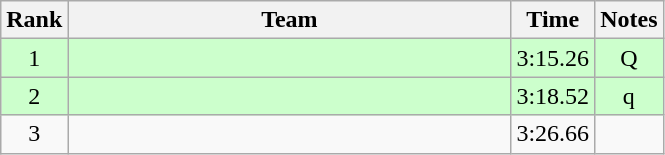<table class="wikitable" style="text-align:center">
<tr>
<th>Rank</th>
<th Style="width:18em">Team</th>
<th>Time</th>
<th>Notes</th>
</tr>
<tr style="background:#cfc">
<td>1</td>
<td style="text-align:left"></td>
<td>3:15.26</td>
<td>Q</td>
</tr>
<tr style="background:#cfc">
<td>2</td>
<td style="text-align:left"></td>
<td>3:18.52</td>
<td>q</td>
</tr>
<tr>
<td>3</td>
<td style="text-align:left"></td>
<td>3:26.66</td>
<td></td>
</tr>
</table>
